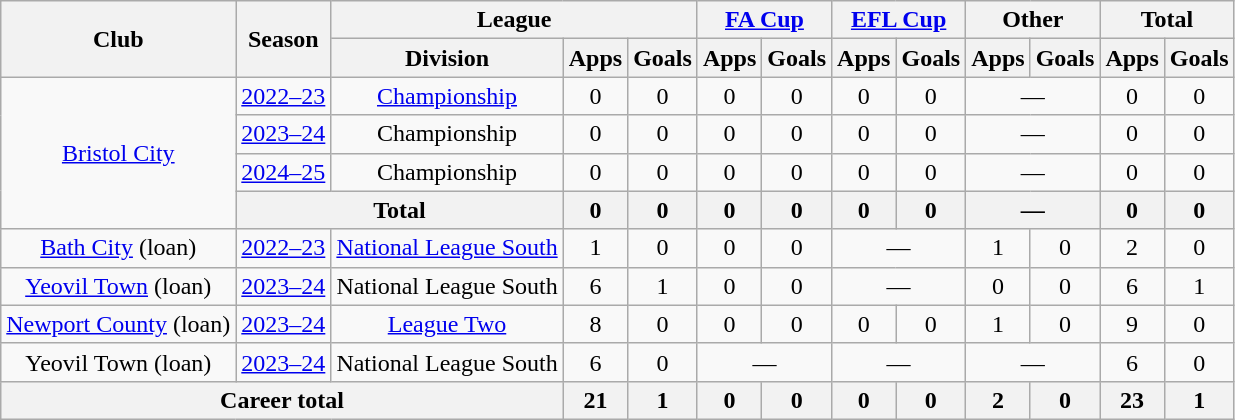<table class=wikitable style="text-align: center">
<tr>
<th rowspan=2>Club</th>
<th rowspan=2>Season</th>
<th colspan=3>League</th>
<th colspan=2><a href='#'>FA Cup</a></th>
<th colspan=2><a href='#'>EFL Cup</a></th>
<th colspan=2>Other</th>
<th colspan=2>Total</th>
</tr>
<tr>
<th>Division</th>
<th>Apps</th>
<th>Goals</th>
<th>Apps</th>
<th>Goals</th>
<th>Apps</th>
<th>Goals</th>
<th>Apps</th>
<th>Goals</th>
<th>Apps</th>
<th>Goals</th>
</tr>
<tr>
<td rowspan=4><a href='#'>Bristol City</a></td>
<td><a href='#'>2022–23</a></td>
<td><a href='#'>Championship</a></td>
<td>0</td>
<td>0</td>
<td>0</td>
<td>0</td>
<td>0</td>
<td>0</td>
<td colspan=2>—</td>
<td>0</td>
<td>0</td>
</tr>
<tr>
<td><a href='#'>2023–24</a></td>
<td>Championship</td>
<td>0</td>
<td>0</td>
<td>0</td>
<td>0</td>
<td>0</td>
<td>0</td>
<td colspan=2>—</td>
<td>0</td>
<td>0</td>
</tr>
<tr>
<td><a href='#'>2024–25</a></td>
<td>Championship</td>
<td>0</td>
<td>0</td>
<td>0</td>
<td>0</td>
<td>0</td>
<td>0</td>
<td colspan=2>—</td>
<td>0</td>
<td>0</td>
</tr>
<tr>
<th colspan=2>Total</th>
<th>0</th>
<th>0</th>
<th>0</th>
<th>0</th>
<th>0</th>
<th>0</th>
<th colspan=2>—</th>
<th>0</th>
<th>0</th>
</tr>
<tr>
<td><a href='#'>Bath City</a> (loan)</td>
<td><a href='#'>2022–23</a></td>
<td><a href='#'>National League South</a></td>
<td>1</td>
<td>0</td>
<td>0</td>
<td>0</td>
<td colspan=2>—</td>
<td>1</td>
<td>0</td>
<td>2</td>
<td>0</td>
</tr>
<tr>
<td><a href='#'>Yeovil Town</a> (loan)</td>
<td><a href='#'>2023–24</a></td>
<td>National League South</td>
<td>6</td>
<td>1</td>
<td>0</td>
<td>0</td>
<td colspan=2>—</td>
<td>0</td>
<td>0</td>
<td>6</td>
<td>1</td>
</tr>
<tr>
<td><a href='#'>Newport County</a> (loan)</td>
<td><a href='#'>2023–24</a></td>
<td><a href='#'>League Two</a></td>
<td>8</td>
<td>0</td>
<td>0</td>
<td>0</td>
<td>0</td>
<td>0</td>
<td>1</td>
<td>0</td>
<td>9</td>
<td>0</td>
</tr>
<tr>
<td>Yeovil Town (loan)</td>
<td><a href='#'>2023–24</a></td>
<td>National League South</td>
<td>6</td>
<td>0</td>
<td colspan=2>—</td>
<td colspan=2>—</td>
<td colspan=2>—</td>
<td>6</td>
<td>0</td>
</tr>
<tr>
<th colspan=3>Career total</th>
<th>21</th>
<th>1</th>
<th>0</th>
<th>0</th>
<th>0</th>
<th>0</th>
<th>2</th>
<th>0</th>
<th>23</th>
<th>1</th>
</tr>
</table>
